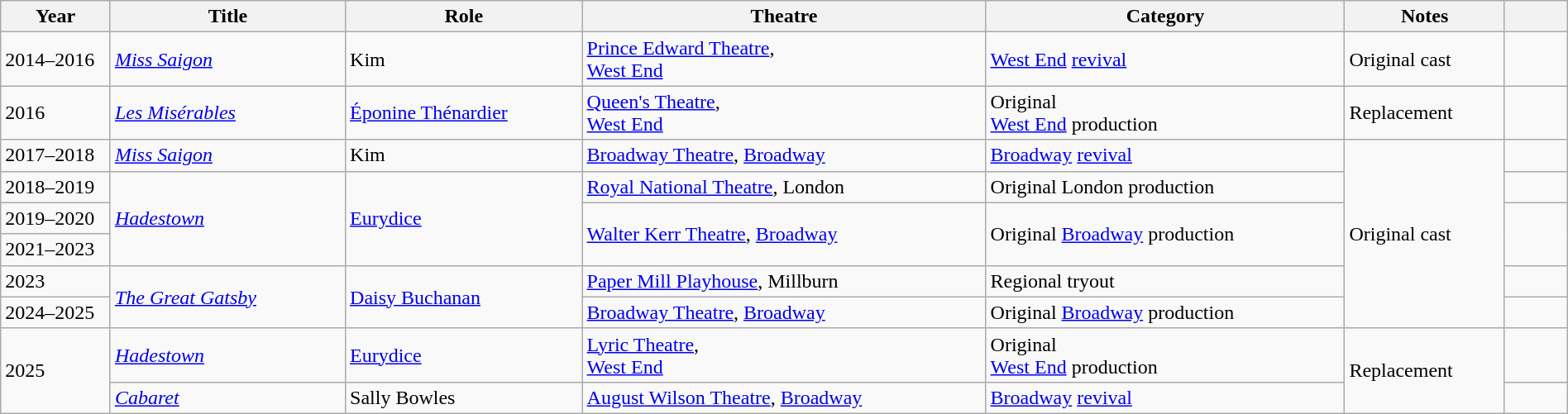<table class="wikitable sortable" style="width:100%">
<tr>
<th width="7%">Year</th>
<th width="15%">Title</th>
<th>Role</th>
<th>Theatre</th>
<th>Category</th>
<th>Notes</th>
<th width="4%"></th>
</tr>
<tr>
<td>2014–2016</td>
<td><em><a href='#'>Miss Saigon</a></em></td>
<td>Kim</td>
<td><a href='#'>Prince Edward Theatre</a>,<br><a href='#'>West End</a></td>
<td><a href='#'>West End</a> <a href='#'>revival</a></td>
<td>Original cast</td>
<td></td>
</tr>
<tr>
<td>2016</td>
<td><em><a href='#'>Les Misérables</a></em></td>
<td><a href='#'>Éponine Thénardier</a></td>
<td><a href='#'>Queen's Theatre</a>,<br><a href='#'>West End</a></td>
<td>Original<br><a href='#'>West End</a> production</td>
<td>Replacement</td>
<td></td>
</tr>
<tr>
<td>2017–2018</td>
<td><em><a href='#'>Miss Saigon</a></em></td>
<td>Kim</td>
<td><a href='#'>Broadway Theatre</a>, <a href='#'>Broadway</a></td>
<td><a href='#'>Broadway</a> <a href='#'>revival</a></td>
<td rowspan=6>Original cast</td>
<td></td>
</tr>
<tr>
<td>2018–2019</td>
<td rowspan="3"><em><a href='#'>Hadestown</a></em></td>
<td rowspan="3"><a href='#'>Eurydice</a></td>
<td><a href='#'>Royal National Theatre</a>, London</td>
<td>Original London production</td>
<td></td>
</tr>
<tr>
<td>2019–2020</td>
<td rowspan=2><a href='#'>Walter Kerr Theatre</a>, <a href='#'>Broadway</a></td>
<td rowspan=2>Original <a href='#'>Broadway</a> production</td>
<td rowspan=2></td>
</tr>
<tr>
<td>2021–2023</td>
</tr>
<tr>
<td>2023</td>
<td rowspan="2"><em><a href='#'>The Great Gatsby</a></em></td>
<td rowspan="2"><a href='#'>Daisy Buchanan</a></td>
<td><a href='#'>Paper Mill Playhouse</a>, Millburn</td>
<td>Regional tryout</td>
<td></td>
</tr>
<tr>
<td>2024–2025</td>
<td><a href='#'>Broadway Theatre</a>, <a href='#'>Broadway</a></td>
<td>Original <a href='#'>Broadway</a> production</td>
<td></td>
</tr>
<tr>
<td rowspan=2>2025</td>
<td><em><a href='#'>Hadestown</a></em></td>
<td><a href='#'>Eurydice</a></td>
<td><a href='#'>Lyric Theatre</a>,<br><a href='#'>West End</a></td>
<td>Original<br><a href='#'>West End</a> production</td>
<td rowspan=2>Replacement</td>
<td></td>
</tr>
<tr>
<td><em><a href='#'>Cabaret</a></em></td>
<td>Sally Bowles</td>
<td><a href='#'>August Wilson Theatre</a>, <a href='#'>Broadway</a></td>
<td><a href='#'>Broadway</a> <a href='#'>revival</a></td>
<td></td>
</tr>
</table>
